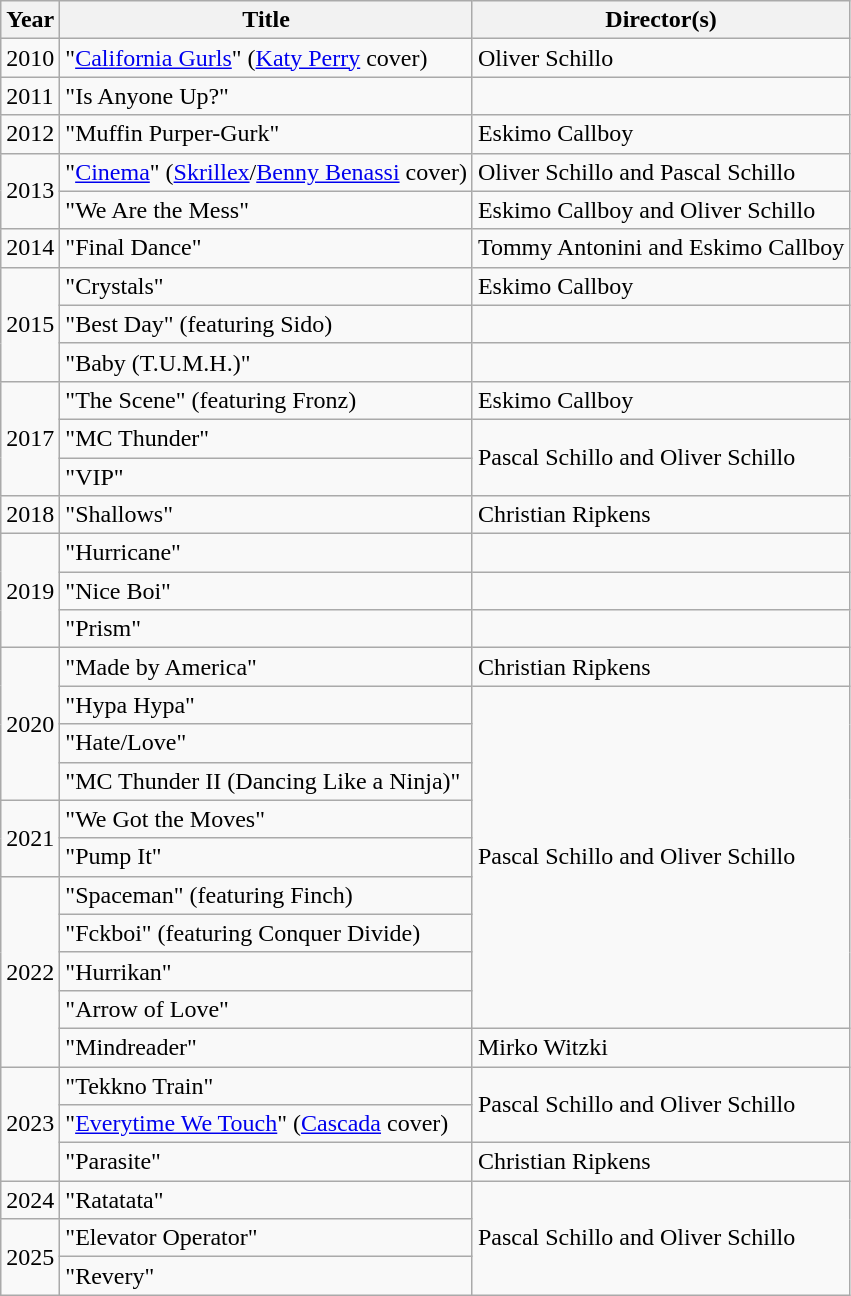<table class="wikitable">
<tr>
<th scope="col">Year</th>
<th scope="col">Title</th>
<th scope="col">Director(s)</th>
</tr>
<tr>
<td>2010</td>
<td>"<a href='#'>California Gurls</a>" (<a href='#'>Katy Perry</a> cover)</td>
<td>Oliver Schillo</td>
</tr>
<tr>
<td>2011</td>
<td>"Is Anyone Up?"</td>
<td></td>
</tr>
<tr>
<td>2012</td>
<td>"Muffin Purper-Gurk"</td>
<td>Eskimo Callboy</td>
</tr>
<tr>
<td rowspan="2">2013</td>
<td>"<a href='#'>Cinema</a>" (<a href='#'>Skrillex</a>/<a href='#'>Benny Benassi</a> cover)</td>
<td>Oliver Schillo and Pascal Schillo</td>
</tr>
<tr>
<td>"We Are the Mess"</td>
<td>Eskimo Callboy and Oliver Schillo</td>
</tr>
<tr>
<td>2014</td>
<td>"Final Dance"</td>
<td>Tommy Antonini and Eskimo Callboy</td>
</tr>
<tr>
<td rowspan="3">2015</td>
<td>"Crystals"</td>
<td>Eskimo Callboy</td>
</tr>
<tr>
<td>"Best Day" (featuring Sido)</td>
<td></td>
</tr>
<tr>
<td>"Baby (T.U.M.H.)"</td>
<td></td>
</tr>
<tr>
<td rowspan="3">2017</td>
<td>"The Scene" (featuring Fronz)</td>
<td>Eskimo Callboy</td>
</tr>
<tr>
<td>"MC Thunder"</td>
<td rowspan="2">Pascal Schillo and Oliver Schillo</td>
</tr>
<tr>
<td>"VIP"</td>
</tr>
<tr>
<td>2018</td>
<td>"Shallows"</td>
<td>Christian Ripkens</td>
</tr>
<tr>
<td rowspan="3">2019</td>
<td>"Hurricane"</td>
<td></td>
</tr>
<tr>
<td>"Nice Boi"</td>
<td></td>
</tr>
<tr>
<td>"Prism"</td>
<td></td>
</tr>
<tr>
<td rowspan="4">2020</td>
<td>"Made by America"</td>
<td>Christian Ripkens</td>
</tr>
<tr>
<td>"Hypa Hypa"</td>
<td rowspan="9">Pascal Schillo and Oliver Schillo</td>
</tr>
<tr>
<td>"Hate/Love"</td>
</tr>
<tr>
<td>"MC Thunder II (Dancing Like a Ninja)"</td>
</tr>
<tr>
<td rowspan="2">2021</td>
<td>"We Got the Moves"</td>
</tr>
<tr>
<td>"Pump It"</td>
</tr>
<tr>
<td rowspan="5">2022</td>
<td>"Spaceman" (featuring Finch)</td>
</tr>
<tr>
<td>"Fckboi" (featuring Conquer Divide)</td>
</tr>
<tr>
<td>"Hurrikan"</td>
</tr>
<tr>
<td>"Arrow of Love"</td>
</tr>
<tr>
<td>"Mindreader"</td>
<td>Mirko Witzki</td>
</tr>
<tr>
<td rowspan="3">2023</td>
<td>"Tekkno Train"</td>
<td rowspan="2">Pascal Schillo and Oliver Schillo</td>
</tr>
<tr>
<td>"<a href='#'>Everytime We Touch</a>" (<a href='#'>Cascada</a> cover)</td>
</tr>
<tr>
<td>"Parasite"</td>
<td>Christian Ripkens</td>
</tr>
<tr>
<td>2024</td>
<td>"Ratatata"</td>
<td rowspan="3">Pascal Schillo and Oliver Schillo</td>
</tr>
<tr>
<td rowspan="2">2025</td>
<td>"Elevator Operator"</td>
</tr>
<tr>
<td>"Revery"</td>
</tr>
</table>
